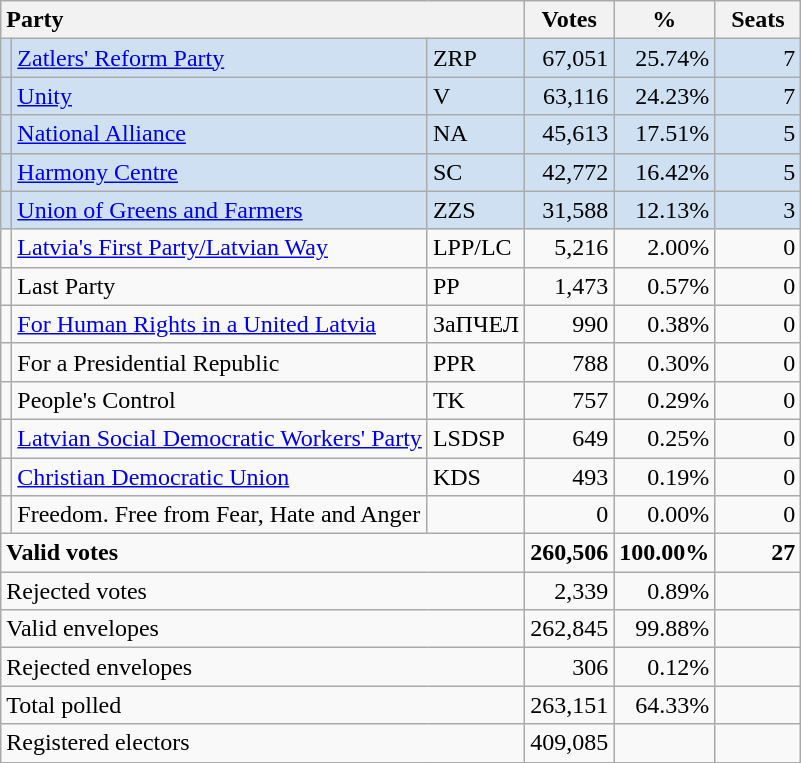<table class="wikitable" border="1" style="text-align:right;">
<tr>
<th style="text-align:left;" colspan=3>Party</th>
<th align=center width="50">Votes</th>
<th align=center width="50">%</th>
<th align=center width="50">Seats</th>
</tr>
<tr style="background:#CEE0F2;">
<td></td>
<td align=left><a href='#'>Zatlers' Reform Party</a></td>
<td align=left>ZRP</td>
<td>67,051</td>
<td>25.74%</td>
<td>7</td>
</tr>
<tr style="background:#CEE0F2;">
<td></td>
<td align=left><a href='#'>Unity</a></td>
<td align=left>V</td>
<td>63,116</td>
<td>24.23%</td>
<td>7</td>
</tr>
<tr style="background:#CEE0F2;">
<td></td>
<td align=left><a href='#'>National Alliance</a></td>
<td align=left>NA</td>
<td>45,613</td>
<td>17.51%</td>
<td>5</td>
</tr>
<tr style="background:#CEE0F2;">
<td></td>
<td align=left><a href='#'>Harmony Centre</a></td>
<td align=left>SC</td>
<td>42,772</td>
<td>16.42%</td>
<td>5</td>
</tr>
<tr style="background:#CEE0F2;">
<td></td>
<td align=left><a href='#'>Union of Greens and Farmers</a></td>
<td align=left>ZZS</td>
<td>31,588</td>
<td>12.13%</td>
<td>3</td>
</tr>
<tr>
<td></td>
<td align=left><a href='#'>Latvia's First Party/Latvian Way</a></td>
<td align=left>LPP/LC</td>
<td>5,216</td>
<td>2.00%</td>
<td>0</td>
</tr>
<tr>
<td></td>
<td align=left>Last Party</td>
<td align=left>PP</td>
<td>1,473</td>
<td>0.57%</td>
<td>0</td>
</tr>
<tr>
<td></td>
<td align=left><a href='#'>For Human Rights in a United Latvia</a></td>
<td align=left>ЗаПЧЕЛ</td>
<td>990</td>
<td>0.38%</td>
<td>0</td>
</tr>
<tr>
<td></td>
<td align=left>For a Presidential Republic</td>
<td align=left>PPR</td>
<td>788</td>
<td>0.30%</td>
<td>0</td>
</tr>
<tr>
<td></td>
<td align=left>People's Control</td>
<td align=left>TK</td>
<td>757</td>
<td>0.29%</td>
<td>0</td>
</tr>
<tr>
<td></td>
<td align=left style="white-space: nowrap;"><a href='#'>Latvian Social Democratic Workers' Party</a></td>
<td align=left>LSDSP</td>
<td>649</td>
<td>0.25%</td>
<td>0</td>
</tr>
<tr>
<td></td>
<td align=left><a href='#'>Christian Democratic Union</a></td>
<td align=left>KDS</td>
<td>493</td>
<td>0.19%</td>
<td>0</td>
</tr>
<tr>
<td></td>
<td align=left>Freedom. Free from Fear, Hate and Anger</td>
<td align=left></td>
<td>0</td>
<td>0.00%</td>
<td>0</td>
</tr>
<tr style="font-weight:bold">
<td align=left colspan=3>Valid votes</td>
<td>260,506</td>
<td>100.00%</td>
<td>27</td>
</tr>
<tr>
<td align=left colspan=3>Rejected votes</td>
<td>2,339</td>
<td>0.89%</td>
<td></td>
</tr>
<tr>
<td align=left colspan=3>Valid envelopes</td>
<td>262,845</td>
<td>99.88%</td>
<td></td>
</tr>
<tr>
<td align=left colspan=3>Rejected envelopes</td>
<td>306</td>
<td>0.12%</td>
<td></td>
</tr>
<tr>
<td align=left colspan=3>Total polled</td>
<td>263,151</td>
<td>64.33%</td>
<td></td>
</tr>
<tr>
<td align=left colspan=3>Registered electors</td>
<td>409,085</td>
<td></td>
<td></td>
</tr>
</table>
